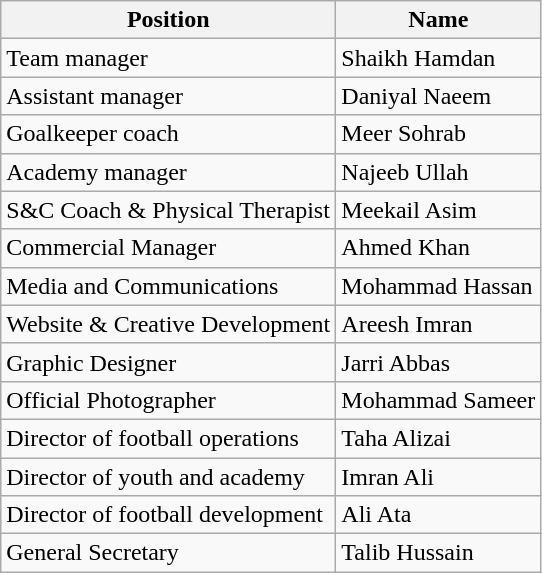<table class="wikitable">
<tr>
<th>Position</th>
<th>Name</th>
</tr>
<tr>
<td>Team manager</td>
<td> Shaikh Hamdan</td>
</tr>
<tr>
<td>Assistant manager</td>
<td> Daniyal Naeem</td>
</tr>
<tr>
<td>Goalkeeper coach</td>
<td> Meer Sohrab</td>
</tr>
<tr>
<td>Academy manager</td>
<td> Najeeb Ullah</td>
</tr>
<tr>
<td>S&C Coach & Physical Therapist</td>
<td> Meekail Asim</td>
</tr>
<tr>
<td>Commercial Manager</td>
<td> Ahmed Khan</td>
</tr>
<tr>
<td>Media and Communications</td>
<td> Mohammad Hassan</td>
</tr>
<tr>
<td>Website & Creative Development</td>
<td> Areesh Imran</td>
</tr>
<tr>
<td>Graphic Designer</td>
<td> Jarri Abbas</td>
</tr>
<tr>
<td>Official Photographer</td>
<td> Mohammad Sameer</td>
</tr>
<tr>
<td>Director of football operations</td>
<td> Taha Alizai</td>
</tr>
<tr>
<td>Director of youth and academy</td>
<td> Imran Ali</td>
</tr>
<tr>
<td>Director of football development</td>
<td> Ali Ata</td>
</tr>
<tr>
<td>General Secretary</td>
<td> Talib Hussain</td>
</tr>
</table>
